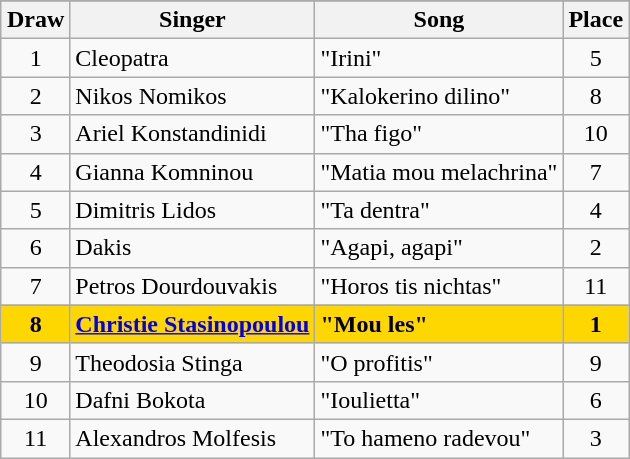<table class="sortable wikitable" style="margin: 1em auto 1em auto">
<tr>
</tr>
<tr>
<th>Draw</th>
<th>Singer</th>
<th>Song</th>
<th>Place</th>
</tr>
<tr>
<td style="text-align:center;">1</td>
<td>Cleopatra</td>
<td>"Irini"</td>
<td style="text-align:center;">5</td>
</tr>
<tr>
<td style="text-align:center;">2</td>
<td>Nikos Nomikos</td>
<td>"Kalokerino dilino"</td>
<td style="text-align:center;">8</td>
</tr>
<tr>
<td style="text-align:center;">3</td>
<td>Ariel Konstandinidi</td>
<td>"Tha figo"</td>
<td style="text-align:center;">10</td>
</tr>
<tr>
<td style="text-align:center;">4</td>
<td>Gianna Komninou</td>
<td>"Matia mou melachrina"</td>
<td style="text-align:center;">7</td>
</tr>
<tr>
<td style="text-align:center;">5</td>
<td>Dimitris Lidos</td>
<td>"Ta dentra"</td>
<td style="text-align:center;">4</td>
</tr>
<tr>
<td style="text-align:center;">6</td>
<td>Dakis</td>
<td>"Agapi, agapi"</td>
<td style="text-align:center;">2</td>
</tr>
<tr>
<td style="text-align:center;">7</td>
<td>Petros Dourdouvakis</td>
<td>"Horos tis nichtas"</td>
<td style="text-align:center;">11</td>
</tr>
<tr>
</tr>
<tr bgcolor="gold">
<td style="text-align:center;"><strong>8</strong></td>
<td><strong><a href='#'>Christie Stasinopoulou</a></strong></td>
<td><strong>"Mou les"</strong></td>
<td style="text-align:center;"><strong>1</strong></td>
</tr>
<tr>
<td style="text-align:center;">9</td>
<td>Theodosia Stinga</td>
<td>"O profitis"</td>
<td style="text-align:center;">9</td>
</tr>
<tr>
<td style="text-align:center;">10</td>
<td>Dafni Bokota</td>
<td>"Ioulietta"</td>
<td style="text-align:center;">6</td>
</tr>
<tr>
<td style="text-align:center;">11</td>
<td>Alexandros Molfesis</td>
<td>"To hameno radevou"</td>
<td style="text-align:center;">3</td>
</tr>
</table>
